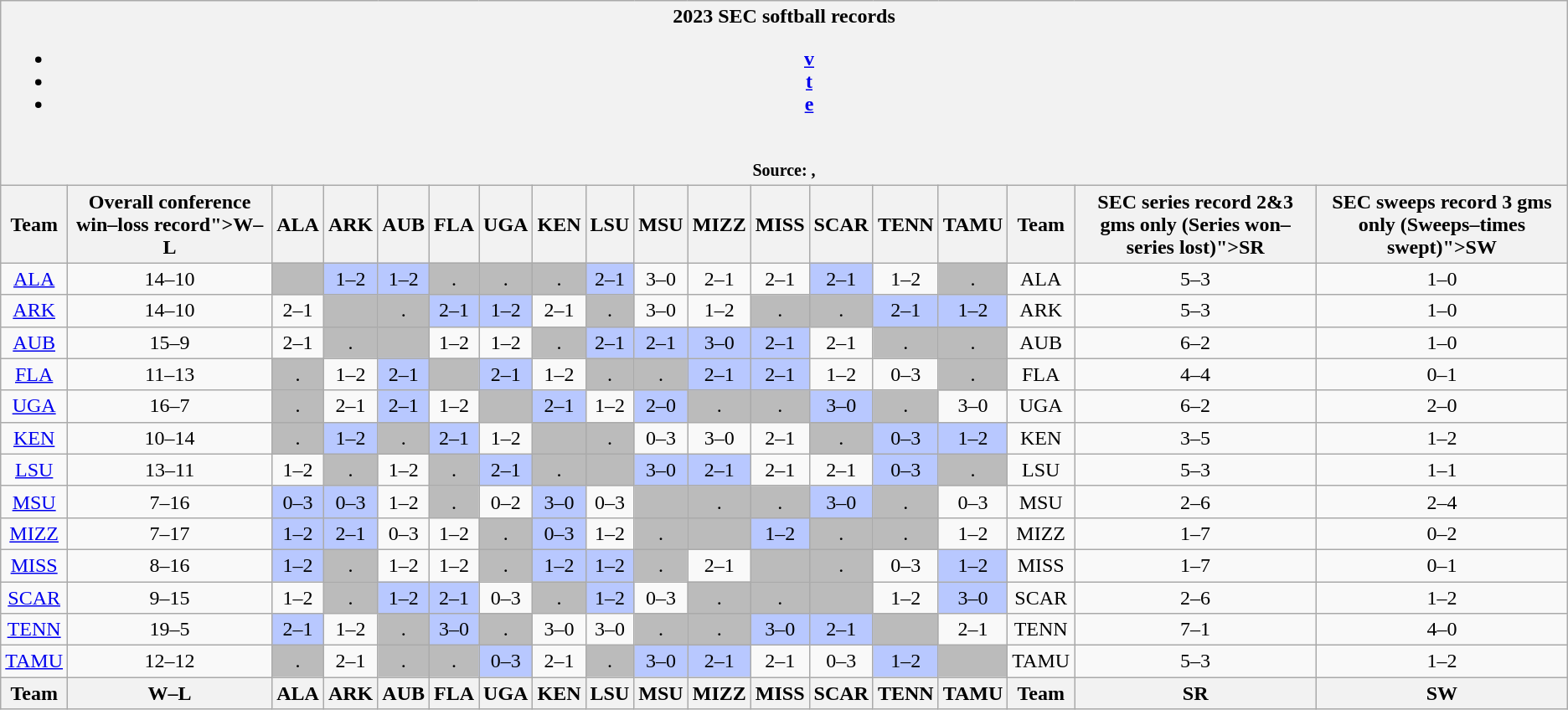<table class="wikitable sortable" style="text-align:center">
<tr>
<th colspan=20><templatestyles src="Navbar-header/styles.css"/><div>2023 SEC softball records<templatestyles src="Hlist/styles.css"></templatestyles><templatestyles src="Module:Navbar/styles.css"></templatestyles><div><ul><li><a href='#'><abbr>v</abbr></a></li><li><a href='#'><abbr>t</abbr></a></li><li><a href='#'><abbr>e</abbr></a></li></ul></div></div><br><small>Source: , </small></th>
</tr>
<tr>
<th>Team</th>
<th><templatestyles src="Template:Tooltip/styles.css" /><span>Overall conference win–loss record</nowiki>"><span>W–L</span></span></th>
<th class=unsortable>ALA</th>
<th class=unsortable>ARK</th>
<th class=unsortable>AUB</th>
<th class=unsortable>FLA</th>
<th class=unsortable>UGA</th>
<th class=unsortable>KEN</th>
<th class=unsortable>LSU</th>
<th class=unsortable>MSU</th>
<th class=unsortable>MIZZ</th>
<th class=unsortable>MISS</th>
<th class=unsortable>SCAR</th>
<th class=unsortable>TENN</th>
<th class=unsortable>TAMU</th>
<th class=unsortable>Team</th>
<th><abbr>SEC series record 2&3 gms only (Series won–series lost)</nowiki>">SR</abbr></th>
<th><templatestyles src="Template:Tooltip/styles.css" /><span>SEC sweeps record 3 gms only (Sweeps–times swept)</nowiki>">SW</span></th>
</tr>
<tr>
<td><a href='#'>ALA</a></td>
<td data-sort-value=0.583>14–10</td>
<td style="background-color:#BBBBBB"></td>
<td style="background-color:#B8C8FF">1–2</td>
<td style="background-color:#B8C8FF">1–2</td>
<td style="background-color:#BBBBBB">.</td>
<td style="background-color:#BBBBBB">.</td>
<td style="background-color:#BBBBBB">.</td>
<td style="background-color:#B8C8FF">2–1</td>
<td>3–0</td>
<td>2–1</td>
<td>2–1</td>
<td style="background-color:#B8C8FF">2–1</td>
<td>1–2</td>
<td style="background-color:#BBBBBB">.</td>
<td>ALA</td>
<td data-sort-value=5–29>5–3</td>
<td data-sort-value=1–32>1–0</td>
</tr>
<tr>
<td><a href='#'>ARK</a></td>
<td data-sort-value=0.584>14–10</td>
<td>2–1</td>
<td style="background-color:#BBBBBB"></td>
<td style="background-color:#BBBBBB">.</td>
<td style="background-color:#B8C8FF">2–1</td>
<td style="background-color:#B8C8FF">1–2</td>
<td>2–1</td>
<td style="background-color:#BBBBBB">.</td>
<td>3–0</td>
<td>1–2</td>
<td style="background-color:#BBBBBB">.</td>
<td style="background-color:#BBBBBB">.</td>
<td style="background-color:#B8C8FF">2–1</td>
<td style="background-color:#B8C8FF">1–2</td>
<td>ARK</td>
<td data-sort-value=5–29>5–3</td>
<td data-sort-value=1–32>1–0</td>
</tr>
<tr>
<td><a href='#'>AUB</a></td>
<td data-sort-value=0.625>15–9</td>
<td>2–1</td>
<td style="background-color:#BBBBBB">.</td>
<td style="background-color:#BBBBBB"></td>
<td>1–2</td>
<td>1–2</td>
<td style="background-color:#BBBBBB">.</td>
<td style="background-color:#B8C8FF">2–1</td>
<td style="background-color:#B8C8FF">2–1</td>
<td style="background-color:#B8C8FF">3–0</td>
<td style="background-color:#B8C8FF">2–1</td>
<td>2–1</td>
<td style="background-color:#BBBBBB">.</td>
<td style="background-color:#BBBBBB">.</td>
<td>AUB</td>
<td data-sort-value=6–30>6–2</td>
<td data-sort-value=1–32>1–0</td>
</tr>
<tr>
<td><a href='#'>FLA</a></td>
<td data-sort-value=0.458>11–13</td>
<td style="background-color:#BBBBBB">.</td>
<td>1–2</td>
<td style="background-color:#B8C8FF">2–1</td>
<td style="background-color:#BBBBBB"></td>
<td style="background-color:#B8C8FF">2–1</td>
<td>1–2</td>
<td style="background-color:#BBBBBB">.</td>
<td style="background-color:#BBBBBB">.</td>
<td style="background-color:#B8C8FF">2–1</td>
<td style="background-color:#B8C8FF">2–1</td>
<td>1–2</td>
<td>0–3</td>
<td style="background-color:#BBBBBB">.</td>
<td>FLA</td>
<td data-sort-value=4–28>4–4</td>
<td data-sort-value=0–31>0–1</td>
</tr>
<tr>
<td data-sort-value=G><a href='#'>UGA</a></td>
<td data-sort-value=0.696>16–7</td>
<td style="background-color:#BBBBBB">.</td>
<td>2–1</td>
<td style="background-color:#B8C8FF">2–1</td>
<td>1–2</td>
<td style="background-color:#BBBBBB"></td>
<td style="background-color:#B8C8FF">2–1</td>
<td>1–2</td>
<td style="background-color:#B8C8FF">2–0</td>
<td style="background-color:#BBBBBB">.</td>
<td style="background-color:#BBBBBB">.</td>
<td style="background-color:#B8C8FF">3–0</td>
<td style="background-color:#BBBBBB">.</td>
<td>3–0</td>
<td>UGA</td>
<td data-sort-value=6–30>6–2</td>
<td data-sort-value=2–32>2–0</td>
</tr>
<tr>
<td><a href='#'>KEN</a></td>
<td data-sort-value=0.417>10–14</td>
<td style="background-color:#BBBBBB">.</td>
<td style="background-color:#B8C8FF">1–2</td>
<td style="background-color:#BBBBBB">.</td>
<td style="background-color:#B8C8FF">2–1</td>
<td>1–2</td>
<td style="background-color:#BBBBBB"></td>
<td style="background-color:#BBBBBB">.</td>
<td>0–3</td>
<td>3–0</td>
<td>2–1</td>
<td style="background-color:#BBBBBB">.</td>
<td style="background-color:#B8C8FF">0–3</td>
<td style="background-color:#B8C8FF">1–2</td>
<td>KEN</td>
<td data-sort-value=3–27>3–5</td>
<td data-sort-value=1–30>1–2</td>
</tr>
<tr>
<td><a href='#'>LSU</a></td>
<td data-sort-value=0.542>13–11</td>
<td>1–2</td>
<td style="background-color:#BBBBBB">.</td>
<td>1–2</td>
<td style="background-color:#BBBBBB">.</td>
<td style="background-color:#B8C8FF">2–1</td>
<td style="background-color:#BBBBBB">.</td>
<td style="background-color:#BBBBBB"></td>
<td style="background-color:#B8C8FF">3–0</td>
<td style="background-color:#B8C8FF">2–1</td>
<td>2–1</td>
<td>2–1</td>
<td style="background-color:#B8C8FF">0–3</td>
<td style="background-color:#BBBBBB">.</td>
<td>LSU</td>
<td data-sort-value=5–29>5–3</td>
<td data-sort-value=1–31>1–1</td>
</tr>
<tr>
<td data-sort-value=Missi><a href='#'>MSU</a></td>
<td data-sort-value=0.304>7–16</td>
<td style="background-color:#B8C8FF">0–3</td>
<td style="background-color:#B8C8FF">0–3</td>
<td>1–2</td>
<td style="background-color:#BBBBBB">.</td>
<td>0–2</td>
<td style="background-color:#B8C8FF">3–0</td>
<td>0–3</td>
<td style="background-color:#BBBBBB"></td>
<td style="background-color:#BBBBBB">.</td>
<td style="background-color:#BBBBBB">.</td>
<td style="background-color:#B8C8FF">3–0</td>
<td style="background-color:#BBBBBB">.</td>
<td>0–3</td>
<td>MSU</td>
<td data-sort-value=2–26>2–6</td>
<td data-sort-value=2–28>2–4</td>
</tr>
<tr>
<td data-sort-value=Misso><a href='#'>MIZZ</a></td>
<td data-sort-value=0.292>7–17</td>
<td style="background-color:#B8C8FF">1–2</td>
<td style="background-color:#B8C8FF">2–1</td>
<td>0–3</td>
<td>1–2</td>
<td style="background-color:#BBBBBB">.</td>
<td style="background-color:#B8C8FF">0–3</td>
<td>1–2</td>
<td style="background-color:#BBBBBB">.</td>
<td style="background-color:#BBBBBB"></td>
<td style="background-color:#B8C8FF">1–2</td>
<td style="background-color:#BBBBBB">.</td>
<td style="background-color:#BBBBBB">.</td>
<td>1–2</td>
<td>MIZZ</td>
<td data-sort-value=1–25>1–7</td>
<td data-sort-value=0–30>0–2</td>
</tr>
<tr>
<td data-sort-value=O><a href='#'>MISS</a></td>
<td data-sort-value=0.333>8–16</td>
<td style="background-color:#B8C8FF">1–2</td>
<td style="background-color:#BBBBBB">.</td>
<td>1–2</td>
<td>1–2</td>
<td style="background-color:#BBBBBB">.</td>
<td style="background-color:#B8C8FF">1–2</td>
<td style="background-color:#B8C8FF">1–2</td>
<td style="background-color:#BBBBBB">.</td>
<td>2–1</td>
<td style="background-color:#BBBBBB"></td>
<td style="background-color:#BBBBBB">.</td>
<td>0–3</td>
<td style="background-color:#B8C8FF">1–2</td>
<td>MISS</td>
<td data-sort-value=1–25>1–7</td>
<td data-sort-value=0–31>0–1</td>
</tr>
<tr>
<td><a href='#'>SCAR</a></td>
<td data-sort-value=0.375>9–15</td>
<td>1–2</td>
<td style="background-color:#BBBBBB">.</td>
<td style="background-color:#B8C8FF">1–2</td>
<td style="background-color:#B8C8FF">2–1</td>
<td>0–3</td>
<td style="background-color:#BBBBBB">.</td>
<td style="background-color:#B8C8FF">1–2</td>
<td>0–3</td>
<td style="background-color:#BBBBBB">.</td>
<td style="background-color:#BBBBBB">.</td>
<td style="background-color:#BBBBBB"></td>
<td>1–2</td>
<td style="background-color:#B8C8FF">3–0</td>
<td>SCAR</td>
<td data-sort-value=2–26>2–6</td>
<td data-sort-value=1–30>1–2</td>
</tr>
<tr>
<td><a href='#'>TENN</a></td>
<td data-sort-value=0.792>19–5</td>
<td style="background-color:#B8C8FF">2–1</td>
<td>1–2</td>
<td style="background-color:#BBBBBB">.</td>
<td style="background-color:#B8C8FF">3–0</td>
<td style="background-color:#BBBBBB">.</td>
<td>3–0</td>
<td>3–0</td>
<td style="background-color:#BBBBBB">.</td>
<td style="background-color:#BBBBBB">.</td>
<td style="background-color:#B8C8FF">3–0</td>
<td style="background-color:#B8C8FF">2–1</td>
<td style="background-color:#BBBBBB"></td>
<td>2–1</td>
<td>TENN</td>
<td data-sort-value=7–31>7–1</td>
<td data-sort-value=4–32>4–0</td>
</tr>
<tr>
<td data-sort-value=TEX><a href='#'>TAMU</a></td>
<td data-sort-value=0.5>12–12</td>
<td style="background-color:#BBBBBB">.</td>
<td>2–1</td>
<td style="background-color:#BBBBBB">.</td>
<td style="background-color:#BBBBBB">.</td>
<td style="background-color:#B8C8FF">0–3</td>
<td>2–1</td>
<td style="background-color:#BBBBBB">.</td>
<td style="background-color:#B8C8FF">3–0</td>
<td style="background-color:#B8C8FF">2–1</td>
<td>2–1</td>
<td>0–3</td>
<td style="background-color:#B8C8FF">1–2</td>
<td style="background-color:#BBBBBB"></td>
<td>TAMU</td>
<td data-sort-value=5–29>5–3</td>
<td data-sort-value=1–30>1–2</td>
</tr>
<tr>
<th>Team</th>
<th>W–L</th>
<th>ALA</th>
<th>ARK</th>
<th>AUB</th>
<th>FLA</th>
<th>UGA</th>
<th>KEN</th>
<th>LSU</th>
<th>MSU</th>
<th>MIZZ</th>
<th>MISS</th>
<th>SCAR</th>
<th>TENN</th>
<th>TAMU</th>
<th>Team</th>
<th>SR</th>
<th>SW</th>
</tr>
</table>
